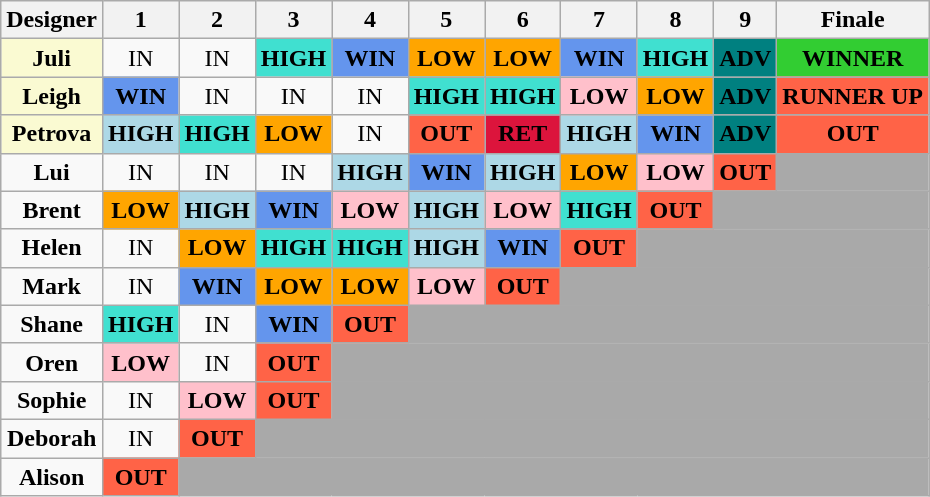<table class="wikitable" style="text-align:center">
<tr>
<th>Designer</th>
<th>1</th>
<th>2</th>
<th>3</th>
<th>4</th>
<th>5</th>
<th>6</th>
<th>7</th>
<th>8</th>
<th>9</th>
<th>Finale</th>
</tr>
<tr>
<td style="background:#FAFAD2;"><strong>Juli</strong></td>
<td>IN</td>
<td>IN</td>
<td style="background:turquoise;"><strong>HIGH</strong></td>
<td style="background:cornflowerblue;"><strong>WIN</strong></td>
<td style="background:orange;"><strong>LOW</strong></td>
<td style="background:orange;"><strong> LOW</strong></td>
<td style="background:cornflowerblue;"><strong>WIN</strong></td>
<td style="background:turquoise;"><strong>HIGH </strong></td>
<td style="background:teal;"><strong>ADV</strong></td>
<td style="background:limegreen;"><strong>WINNER</strong></td>
</tr>
<tr>
<td style="background:#FAFAD2;"><strong>Leigh</strong></td>
<td style="background:cornflowerblue;"><strong>WIN </strong></td>
<td>IN</td>
<td>IN</td>
<td>IN</td>
<td style="background:turquoise;"><strong>HIGH</strong></td>
<td style="background:turquoise;"><strong>HIGH</strong></td>
<td style="background:pink;"><strong> LOW</strong></td>
<td style="background:orange;"><strong>LOW</strong></td>
<td style="background:teal;"><strong>ADV</strong></td>
<td style="background:tomato;"><strong>RUNNER UP</strong></td>
</tr>
<tr>
<td style="background:#FAFAD2;"><strong>Petrova</strong></td>
<td style="background:lightblue;"><strong>HIGH</strong></td>
<td style="background:turquoise;"><strong> HIGH</strong></td>
<td style="background:orange;"><strong>LOW</strong></td>
<td>IN</td>
<td style="background:tomato;"><strong>OUT</strong></td>
<td style="background:crimson;"><strong>RET</strong></td>
<td style="background:lightblue;"><strong>HIGH</strong></td>
<td style="background:cornflowerblue;"><strong>WIN</strong></td>
<td style="background:teal;"><strong>ADV</strong></td>
<td style="background:tomato;"><strong>OUT</strong></td>
</tr>
<tr>
<td><strong>Lui</strong></td>
<td>IN</td>
<td>IN</td>
<td>IN</td>
<td style="background:lightblue;"><strong>HIGH</strong></td>
<td style="background:cornflowerblue;"><strong>WIN </strong></td>
<td style="background:lightblue;"><strong>HIGH</strong></td>
<td style="background:orange;"><strong>LOW</strong></td>
<td style="background:pink;"><strong>LOW</strong></td>
<td style="background:tomato"><strong>OUT</strong></td>
<td COLSPAN=1 style="background:darkgrey;"></td>
</tr>
<tr>
<td><strong>Brent</strong></td>
<td style="background:orange;"><strong>LOW</strong></td>
<td style="background:lightblue;"><strong>HIGH</strong></td>
<td style="background:cornflowerblue;"><strong> WIN</strong></td>
<td style="background:pink;"><strong>LOW</strong></td>
<td style="background:lightblue;"><strong>HIGH</strong></td>
<td style="background:pink;"><strong>LOW</strong></td>
<td style="background:turquoise;"><strong>HIGH</strong></td>
<td style="background:tomato"><strong>OUT</strong></td>
<td COLSPAN=2 style="background:darkgrey;"></td>
</tr>
<tr>
<td><strong> Helen</strong></td>
<td>IN</td>
<td style="background:orange;"><strong>LOW</strong></td>
<td style="background:turquoise;"><strong>HIGH</strong></td>
<td style="background:turquoise;"><strong>HIGH</strong></td>
<td style="background:lightblue;"><strong>HIGH</strong></td>
<td style="background:cornflowerblue;"><strong>WIN </strong></td>
<td style="background:tomato"><strong>OUT</strong></td>
<td COLSPAN=3 style="background:darkgrey;"></td>
</tr>
<tr>
<td><strong>Mark</strong></td>
<td>IN</td>
<td style="background:cornflowerblue;"><strong>WIN</strong></td>
<td style="background:orange;"><strong>LOW</strong></td>
<td style="background:orange;"><strong>LOW</strong></td>
<td style="background:pink;"><strong>LOW</strong></td>
<td style="background:tomato"><strong>OUT</strong></td>
<td COLSPAN=4 style="background:darkgrey;"></td>
</tr>
<tr>
<td><strong>Shane</strong></td>
<td style="background:turquoise;"><strong>HIGH</strong></td>
<td>IN</td>
<td style="background:cornflowerblue;"><strong>WIN</strong></td>
<td style="background:tomato"><strong>OUT</strong></td>
<td COLSPAN=6 style="background:darkgrey;"></td>
</tr>
<tr>
<td><strong> Oren</strong></td>
<td style="background:pink;"><strong>LOW</strong></td>
<td>IN</td>
<td style="background:tomato"><strong>OUT</strong></td>
<td COLSPAN=7 style="background:darkgrey;"></td>
</tr>
<tr>
<td><strong>Sophie</strong></td>
<td>IN</td>
<td style="background:pink;"><strong>LOW</strong></td>
<td style="background:tomato"><strong>OUT</strong></td>
<td colspan="7" style="background:darkgrey;"></td>
</tr>
<tr>
<td><strong>Deborah</strong></td>
<td>IN</td>
<td style="background:tomato"><strong>OUT</strong></td>
<td colspan="8" style="background:darkgrey;"></td>
</tr>
<tr>
<td><strong>Alison</strong></td>
<td style="background:tomato"><strong>OUT</strong></td>
<td colspan="9" style="background:darkgrey;"></td>
</tr>
</table>
